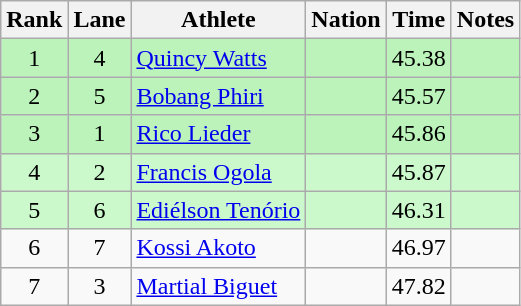<table class="wikitable sortable" style="text-align:center">
<tr>
<th>Rank</th>
<th>Lane</th>
<th>Athlete</th>
<th>Nation</th>
<th>Time</th>
<th>Notes</th>
</tr>
<tr style="background:#bbf3bb;">
<td>1</td>
<td>4</td>
<td align=left><a href='#'>Quincy Watts</a></td>
<td align=left></td>
<td>45.38</td>
<td></td>
</tr>
<tr style="background:#bbf3bb;">
<td>2</td>
<td>5</td>
<td align=left><a href='#'>Bobang Phiri</a></td>
<td align=left></td>
<td>45.57</td>
<td></td>
</tr>
<tr style="background:#bbf3bb;">
<td>3</td>
<td>1</td>
<td align=left><a href='#'>Rico Lieder</a></td>
<td align=left></td>
<td>45.86</td>
<td></td>
</tr>
<tr style="background:#ccf9cc;">
<td>4</td>
<td>2</td>
<td align=left><a href='#'>Francis Ogola</a></td>
<td align=left></td>
<td>45.87</td>
<td></td>
</tr>
<tr style="background:#ccf9cc;">
<td>5</td>
<td>6</td>
<td align=left><a href='#'>Ediélson Tenório</a></td>
<td align=left></td>
<td>46.31</td>
<td></td>
</tr>
<tr>
<td>6</td>
<td>7</td>
<td align=left><a href='#'>Kossi Akoto</a></td>
<td align=left></td>
<td>46.97</td>
<td></td>
</tr>
<tr>
<td>7</td>
<td>3</td>
<td align=left><a href='#'>Martial Biguet</a></td>
<td align=left></td>
<td>47.82</td>
<td></td>
</tr>
</table>
